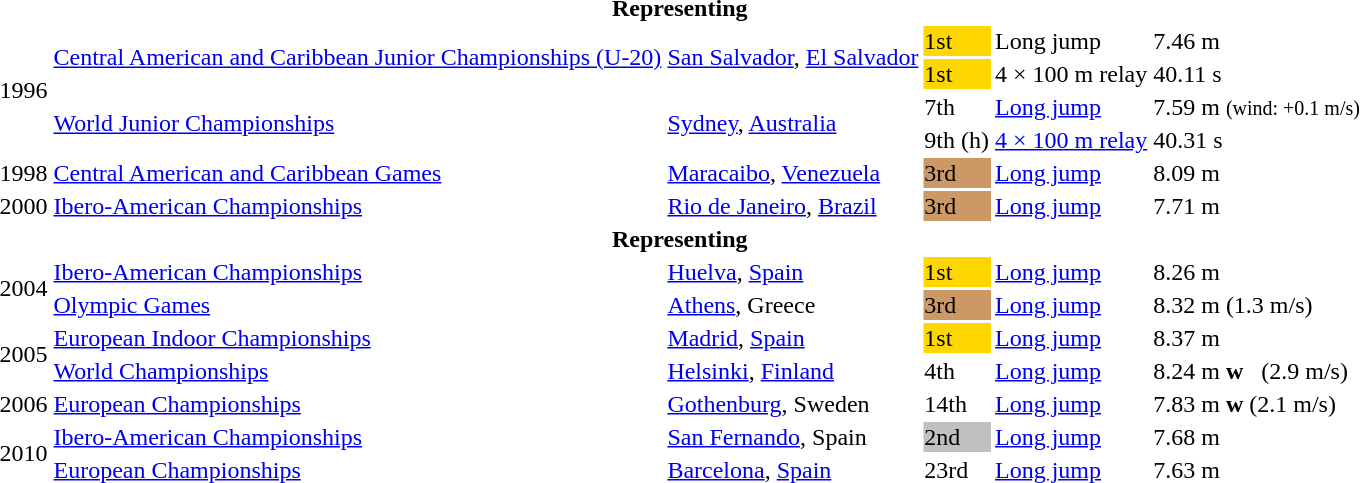<table>
<tr>
<th colspan="6">Representing </th>
</tr>
<tr>
<td rowspan = "4">1996</td>
<td rowspan = "2"><a href='#'>Central American and Caribbean Junior Championships (U-20)</a></td>
<td rowspan = "2"><a href='#'>San Salvador</a>, <a href='#'>El Salvador</a></td>
<td bgcolor=gold>1st</td>
<td>Long jump</td>
<td>7.46 m</td>
</tr>
<tr>
<td bgcolor=gold>1st</td>
<td>4 × 100 m relay</td>
<td>40.11 s</td>
</tr>
<tr>
<td rowspan=2><a href='#'>World Junior Championships</a></td>
<td rowspan=2><a href='#'>Sydney</a>, <a href='#'>Australia</a></td>
<td>7th</td>
<td><a href='#'>Long jump</a></td>
<td>7.59 m  <small>(wind: +0.1 m/s)</small></td>
</tr>
<tr>
<td>9th (h)</td>
<td><a href='#'>4 × 100 m relay</a></td>
<td>40.31 s</td>
</tr>
<tr>
<td>1998</td>
<td><a href='#'>Central American and Caribbean Games</a></td>
<td><a href='#'>Maracaibo</a>, <a href='#'>Venezuela</a></td>
<td bgcolor=cc9966>3rd</td>
<td><a href='#'>Long jump</a></td>
<td>8.09 m</td>
</tr>
<tr>
<td>2000</td>
<td><a href='#'>Ibero-American Championships</a></td>
<td><a href='#'>Rio de Janeiro</a>, <a href='#'>Brazil</a></td>
<td bgcolor=cc9966>3rd</td>
<td><a href='#'>Long jump</a></td>
<td>7.71 m</td>
</tr>
<tr>
<th colspan="6">Representing </th>
</tr>
<tr>
<td rowspan = "2">2004</td>
<td><a href='#'>Ibero-American Championships</a></td>
<td><a href='#'>Huelva</a>, <a href='#'>Spain</a></td>
<td bgcolor=gold>1st</td>
<td><a href='#'>Long jump</a></td>
<td>8.26 m</td>
</tr>
<tr>
<td><a href='#'>Olympic Games</a></td>
<td><a href='#'>Athens</a>, Greece</td>
<td bgcolor=CC9966>3rd</td>
<td><a href='#'>Long jump</a></td>
<td>8.32 m (1.3 m/s)</td>
</tr>
<tr>
<td rowspan = "2">2005</td>
<td><a href='#'>European Indoor Championships</a></td>
<td><a href='#'>Madrid</a>, <a href='#'>Spain</a></td>
<td bgcolor="gold">1st</td>
<td><a href='#'>Long jump</a></td>
<td>8.37 m</td>
</tr>
<tr>
<td><a href='#'>World Championships</a></td>
<td><a href='#'>Helsinki</a>, <a href='#'>Finland</a></td>
<td>4th</td>
<td><a href='#'>Long jump</a></td>
<td>8.24 m <strong>w</strong>   (2.9 m/s)</td>
</tr>
<tr>
<td>2006</td>
<td><a href='#'>European Championships</a></td>
<td><a href='#'>Gothenburg</a>, Sweden</td>
<td>14th</td>
<td><a href='#'>Long jump</a></td>
<td>7.83 m <strong>w</strong> (2.1 m/s)</td>
</tr>
<tr>
<td rowspan = "2">2010</td>
<td><a href='#'>Ibero-American Championships</a></td>
<td><a href='#'>San Fernando</a>, Spain</td>
<td bgcolor="silver">2nd</td>
<td><a href='#'>Long jump</a></td>
<td>7.68 m</td>
</tr>
<tr>
<td><a href='#'>European Championships</a></td>
<td><a href='#'>Barcelona</a>, <a href='#'>Spain</a></td>
<td>23rd</td>
<td><a href='#'>Long jump</a></td>
<td>7.63 m</td>
</tr>
</table>
